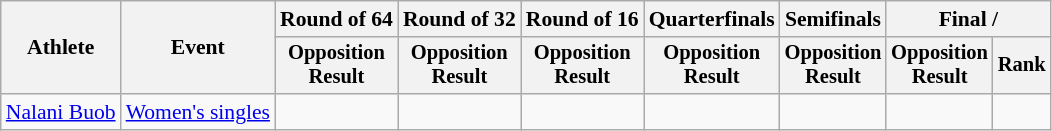<table class="wikitable" style="font-size:90%;">
<tr>
<th rowspan=2>Athlete</th>
<th rowspan=2>Event</th>
<th>Round of 64</th>
<th>Round of 32</th>
<th>Round of 16</th>
<th>Quarterfinals</th>
<th>Semifinals</th>
<th colspan=2>Final / </th>
</tr>
<tr style="font-size:95%">
<th>Opposition<br>Result</th>
<th>Opposition<br>Result</th>
<th>Opposition<br>Result</th>
<th>Opposition<br>Result</th>
<th>Opposition<br>Result</th>
<th>Opposition<br>Result</th>
<th>Rank</th>
</tr>
<tr align=center>
<td align=left><a href='#'>Nalani Buob</a></td>
<td align=left><a href='#'>Women's singles</a></td>
<td></td>
<td></td>
<td></td>
<td></td>
<td></td>
<td></td>
<td></td>
</tr>
</table>
